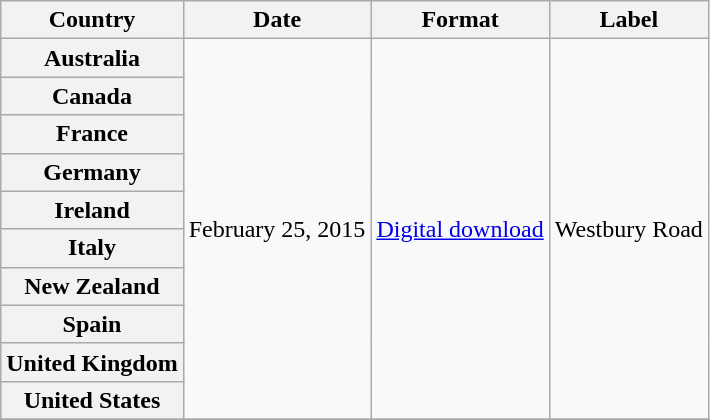<table class="wikitable plainrowheaders">
<tr>
<th scope="col">Country</th>
<th scope="col">Date</th>
<th scope="col">Format</th>
<th scope="col">Label</th>
</tr>
<tr>
<th scope="row">Australia</th>
<td rowspan="10">February 25, 2015</td>
<td rowspan="10"><a href='#'>Digital download</a></td>
<td rowspan="10">Westbury Road</td>
</tr>
<tr>
<th scope="row">Canada</th>
</tr>
<tr>
<th scope="row">France</th>
</tr>
<tr>
<th scope="row">Germany</th>
</tr>
<tr>
<th scope="row">Ireland</th>
</tr>
<tr>
<th scope="row">Italy</th>
</tr>
<tr>
<th scope="row">New Zealand</th>
</tr>
<tr>
<th scope="row">Spain</th>
</tr>
<tr>
<th scope="row">United Kingdom</th>
</tr>
<tr>
<th scope="row">United States</th>
</tr>
<tr>
</tr>
</table>
